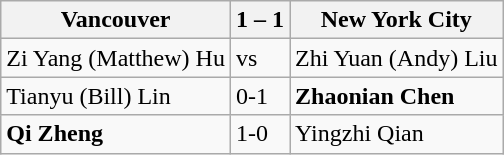<table class="wikitable">
<tr>
<th>Vancouver</th>
<th>1 – 1</th>
<th>New York City</th>
</tr>
<tr>
<td>Zi Yang (Matthew) Hu</td>
<td>vs</td>
<td>Zhi Yuan (Andy) Liu</td>
</tr>
<tr>
<td>Tianyu (Bill) Lin</td>
<td>0-1</td>
<td><strong>Zhaonian Chen</strong></td>
</tr>
<tr>
<td><strong>Qi Zheng</strong></td>
<td>1-0</td>
<td>Yingzhi Qian</td>
</tr>
</table>
